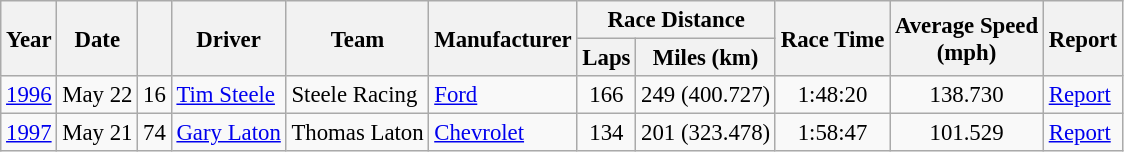<table class="wikitable" style="font-size: 95%;">
<tr>
<th rowspan="2">Year</th>
<th rowspan="2">Date</th>
<th rowspan="2"></th>
<th rowspan="2">Driver</th>
<th rowspan="2">Team</th>
<th rowspan="2">Manufacturer</th>
<th colspan="2">Race Distance</th>
<th rowspan="2">Race Time</th>
<th rowspan="2">Average Speed<br>(mph)</th>
<th rowspan="2">Report</th>
</tr>
<tr>
<th>Laps</th>
<th>Miles (km)</th>
</tr>
<tr>
<td><a href='#'>1996</a></td>
<td>May 22</td>
<td align="center">16</td>
<td><a href='#'>Tim Steele</a></td>
<td>Steele Racing</td>
<td><a href='#'>Ford</a></td>
<td align="center">166</td>
<td align="center">249 (400.727)</td>
<td align="center">1:48:20</td>
<td align="center">138.730</td>
<td><a href='#'>Report</a></td>
</tr>
<tr>
<td><a href='#'>1997</a></td>
<td>May 21</td>
<td align="center">74</td>
<td><a href='#'>Gary Laton</a></td>
<td>Thomas Laton</td>
<td><a href='#'>Chevrolet</a></td>
<td align="center">134</td>
<td align="center">201 (323.478)</td>
<td align="center">1:58:47</td>
<td align="center">101.529</td>
<td><a href='#'>Report</a></td>
</tr>
</table>
